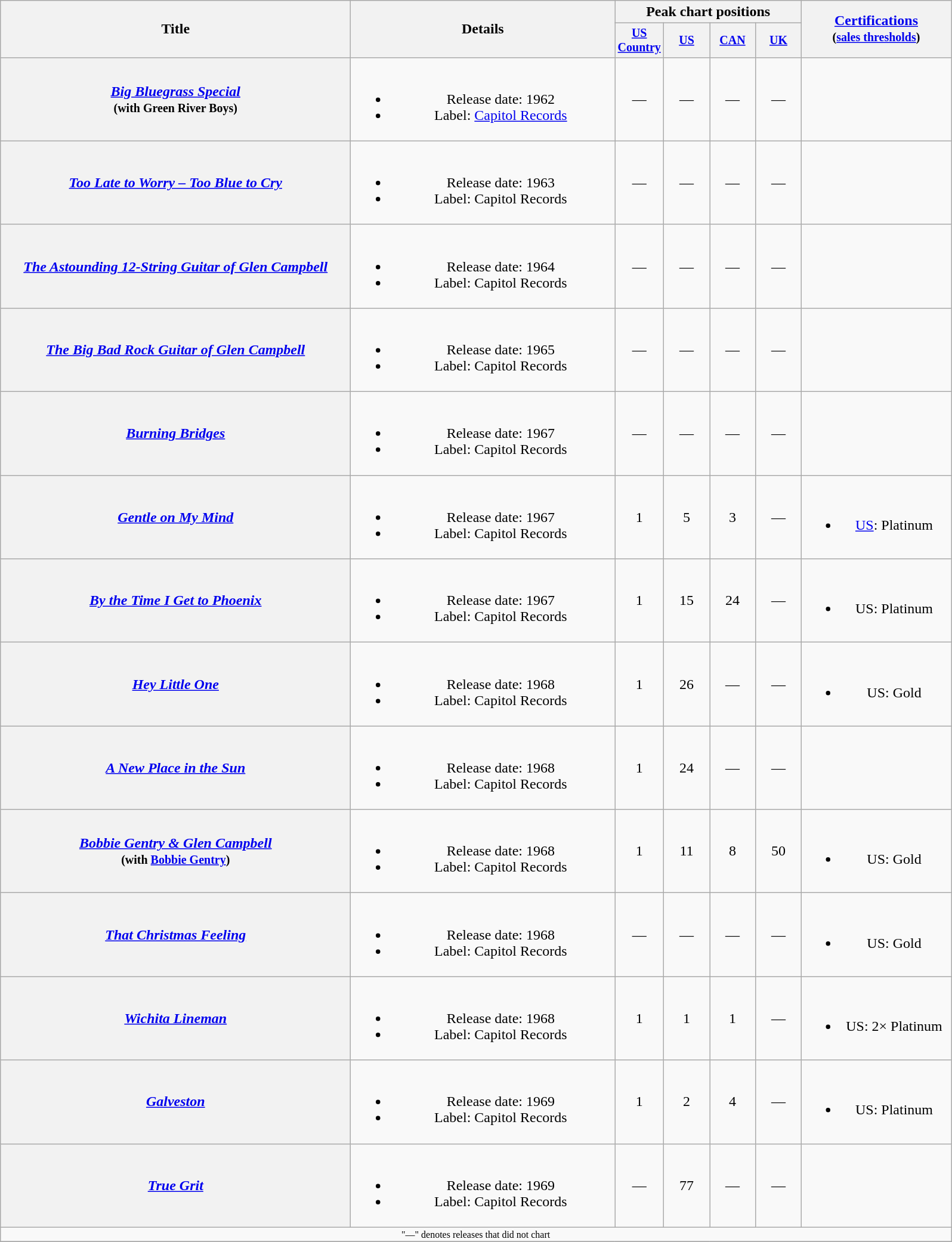<table class="wikitable plainrowheaders" style="text-align:center;">
<tr>
<th rowspan="2" style="width:24em;">Title</th>
<th rowspan="2" style="width:18em;">Details</th>
<th colspan="4">Peak chart positions</th>
<th rowspan="2" style="width:10em;"><a href='#'>Certifications</a><br><small>(<a href='#'>sales thresholds</a>)</small></th>
</tr>
<tr style="font-size:smaller;">
<th width="45"><a href='#'>US Country</a></th>
<th width="45"><a href='#'>US</a></th>
<th width="45"><a href='#'>CAN</a></th>
<th width="45"><a href='#'>UK</a></th>
</tr>
<tr>
<th scope="row"><em><a href='#'>Big Bluegrass Special</a></em><br><small>(with Green River Boys)</small></th>
<td><br><ul><li>Release date: 1962</li><li>Label: <a href='#'>Capitol Records</a></li></ul></td>
<td>—</td>
<td>—</td>
<td>—</td>
<td>—</td>
<td></td>
</tr>
<tr>
<th scope="row"><em><a href='#'>Too Late to Worry – Too Blue to Cry</a></em></th>
<td><br><ul><li>Release date: 1963</li><li>Label: Capitol Records</li></ul></td>
<td>—</td>
<td>—</td>
<td>—</td>
<td>—</td>
<td></td>
</tr>
<tr>
<th scope="row"><em><a href='#'>The Astounding 12-String Guitar of Glen Campbell</a></em></th>
<td><br><ul><li>Release date: 1964</li><li>Label: Capitol Records</li></ul></td>
<td>—</td>
<td>—</td>
<td>—</td>
<td>—</td>
<td></td>
</tr>
<tr>
<th scope="row"><em><a href='#'>The Big Bad Rock Guitar of Glen Campbell</a></em></th>
<td><br><ul><li>Release date: 1965</li><li>Label: Capitol Records</li></ul></td>
<td>—</td>
<td>—</td>
<td>—</td>
<td>—</td>
<td></td>
</tr>
<tr>
<th scope="row"><em><a href='#'>Burning Bridges</a></em></th>
<td><br><ul><li>Release date: 1967</li><li>Label: Capitol Records</li></ul></td>
<td>—</td>
<td>—</td>
<td>—</td>
<td>—</td>
<td></td>
</tr>
<tr>
<th scope="row"><em><a href='#'>Gentle on My Mind</a></em></th>
<td><br><ul><li>Release date: 1967</li><li>Label: Capitol Records</li></ul></td>
<td>1</td>
<td>5</td>
<td>3</td>
<td>—</td>
<td><br><ul><li><a href='#'>US</a>: Platinum</li></ul></td>
</tr>
<tr>
<th scope="row"><em><a href='#'>By the Time I Get to Phoenix</a></em></th>
<td><br><ul><li>Release date: 1967</li><li>Label: Capitol Records</li></ul></td>
<td>1</td>
<td>15</td>
<td>24</td>
<td>—</td>
<td><br><ul><li>US: Platinum</li></ul></td>
</tr>
<tr>
<th scope="row"><em><a href='#'>Hey Little One</a></em></th>
<td><br><ul><li>Release date: 1968</li><li>Label: Capitol Records</li></ul></td>
<td>1</td>
<td>26</td>
<td>—</td>
<td>—</td>
<td><br><ul><li>US: Gold</li></ul></td>
</tr>
<tr>
<th scope="row"><em><a href='#'>A New Place in the Sun</a></em></th>
<td><br><ul><li>Release date: 1968</li><li>Label: Capitol Records</li></ul></td>
<td>1</td>
<td>24</td>
<td>—</td>
<td>—</td>
<td></td>
</tr>
<tr>
<th scope="row"><em><a href='#'>Bobbie Gentry & Glen Campbell</a></em><br><small>(with <a href='#'>Bobbie Gentry</a>)</small></th>
<td><br><ul><li>Release date: 1968</li><li>Label: Capitol Records</li></ul></td>
<td>1</td>
<td>11</td>
<td>8</td>
<td>50</td>
<td><br><ul><li>US: Gold</li></ul></td>
</tr>
<tr>
<th scope="row"><em><a href='#'>That Christmas Feeling</a></em></th>
<td><br><ul><li>Release date: 1968</li><li>Label: Capitol Records</li></ul></td>
<td>—</td>
<td>—</td>
<td>—</td>
<td>—</td>
<td><br><ul><li>US: Gold</li></ul></td>
</tr>
<tr>
<th scope="row"><em><a href='#'>Wichita Lineman</a></em></th>
<td><br><ul><li>Release date: 1968</li><li>Label: Capitol Records</li></ul></td>
<td>1</td>
<td>1</td>
<td>1</td>
<td>—</td>
<td><br><ul><li>US: 2× Platinum</li></ul></td>
</tr>
<tr>
<th scope="row"><em><a href='#'>Galveston</a></em></th>
<td><br><ul><li>Release date: 1969</li><li>Label: Capitol Records</li></ul></td>
<td>1</td>
<td>2</td>
<td>4</td>
<td>—</td>
<td><br><ul><li>US: Platinum</li></ul></td>
</tr>
<tr>
<th scope="row"><em><a href='#'>True Grit</a></em></th>
<td><br><ul><li>Release date: 1969</li><li>Label: Capitol Records</li></ul></td>
<td>—</td>
<td>77</td>
<td>—</td>
<td>—</td>
<td></td>
</tr>
<tr>
<td colspan="7" style="font-size:8pt">"—" denotes releases that did not chart</td>
</tr>
<tr>
</tr>
</table>
